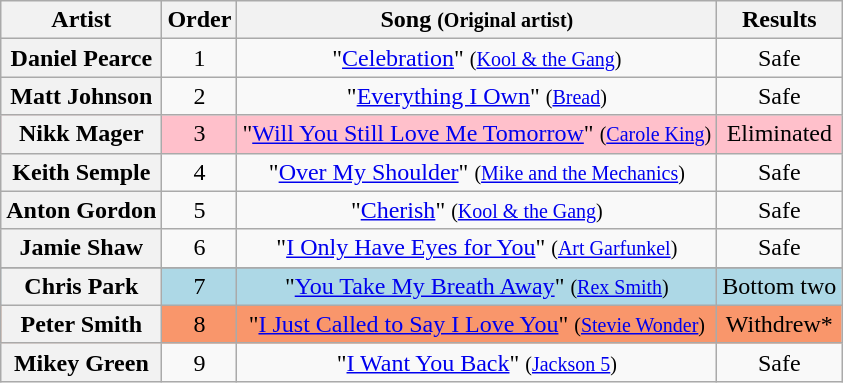<table class="wikitable plainrowheaders" style="text-align:center;">
<tr>
<th scope="col">Artist</th>
<th scope="col">Order</th>
<th scope="col">Song  <small>(Original artist)</small></th>
<th scope="col">Results</th>
</tr>
<tr>
<th scope="row">Daniel Pearce</th>
<td>1</td>
<td>"<a href='#'>Celebration</a>" <small>(<a href='#'>Kool & the Gang</a>)</small></td>
<td>Safe</td>
</tr>
<tr>
<th scope="row">Matt Johnson</th>
<td>2</td>
<td>"<a href='#'>Everything I Own</a>" <small>(<a href='#'>Bread</a>)</small></td>
<td>Safe</td>
</tr>
<tr style="background:pink;">
<th scope="row">Nikk Mager</th>
<td>3</td>
<td>"<a href='#'>Will You Still Love Me Tomorrow</a>" <small>(<a href='#'>Carole King</a>)</small></td>
<td>Eliminated</td>
</tr>
<tr>
<th scope="row">Keith Semple</th>
<td>4</td>
<td>"<a href='#'>Over My Shoulder</a>" <small>(<a href='#'>Mike and the Mechanics</a>)</small></td>
<td>Safe</td>
</tr>
<tr>
<th scope="row">Anton Gordon</th>
<td>5</td>
<td>"<a href='#'>Cherish</a>" <small>(<a href='#'>Kool & the Gang</a>)</small></td>
<td>Safe</td>
</tr>
<tr>
<th scope="row">Jamie Shaw</th>
<td>6</td>
<td>"<a href='#'>I Only Have Eyes for You</a>" <small>(<a href='#'>Art Garfunkel</a>)</small></td>
<td>Safe</td>
</tr>
<tr>
</tr>
<tr style="background:lightblue;">
<th scope="row">Chris Park</th>
<td>7</td>
<td>"<a href='#'>You Take My Breath Away</a>" <small>(<a href='#'>Rex Smith</a>)</small></td>
<td>Bottom two</td>
</tr>
<tr style="background:#F9966B;">
<th scope="row">Peter Smith</th>
<td>8</td>
<td>"<a href='#'>I Just Called to Say I Love You</a>" <small>(<a href='#'>Stevie Wonder</a>)</small></td>
<td>Withdrew*</td>
</tr>
<tr>
<th scope="row">Mikey Green</th>
<td>9</td>
<td>"<a href='#'>I Want You Back</a>" <small>(<a href='#'>Jackson 5</a>)</small></td>
<td>Safe</td>
</tr>
</table>
